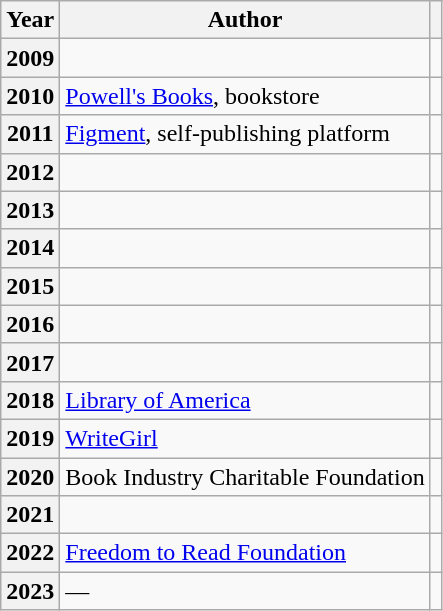<table class="wikitable sortable mw-collapsible">
<tr>
<th scope="col">Year</th>
<th scope="col">Author</th>
<th scope="col"></th>
</tr>
<tr>
<th>2009</th>
<td></td>
<td></td>
</tr>
<tr>
<th>2010</th>
<td><a href='#'>Powell's Books</a>, bookstore</td>
<td></td>
</tr>
<tr>
<th>2011</th>
<td><a href='#'>Figment</a>, self-publishing platform</td>
<td></td>
</tr>
<tr>
<th>2012</th>
<td></td>
<td></td>
</tr>
<tr>
<th>2013</th>
<td></td>
<td></td>
</tr>
<tr>
<th>2014</th>
<td></td>
<td></td>
</tr>
<tr>
<th>2015</th>
<td></td>
<td></td>
</tr>
<tr>
<th>2016</th>
<td></td>
<td></td>
</tr>
<tr>
<th>2017</th>
<td></td>
<td></td>
</tr>
<tr>
<th>2018</th>
<td><a href='#'>Library of America</a></td>
<td></td>
</tr>
<tr>
<th>2019</th>
<td><a href='#'>WriteGirl</a></td>
<td></td>
</tr>
<tr>
<th>2020</th>
<td>Book Industry Charitable Foundation</td>
<td></td>
</tr>
<tr>
<th>2021</th>
<td></td>
<td></td>
</tr>
<tr>
<th>2022</th>
<td><a href='#'>Freedom to Read Foundation</a></td>
<td></td>
</tr>
<tr>
<th>2023</th>
<td>—</td>
<td></td>
</tr>
</table>
